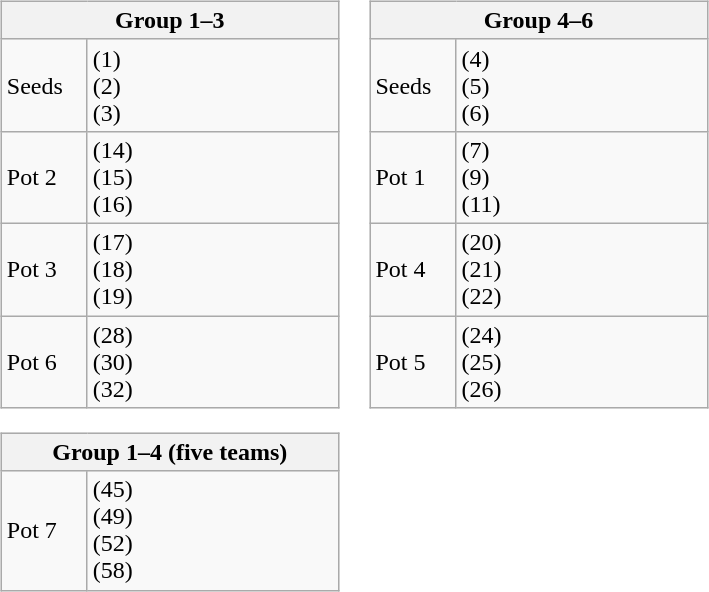<table>
<tr style="vertical-align: top;">
<td><br><table class="wikitable">
<tr>
<th colspan="2" style="width: 210px;">Group 1–3</th>
</tr>
<tr>
<td style="width: 50px;">Seeds</td>
<td style="width: 160px;"> (1)<br> (2)<br> (3)</td>
</tr>
<tr>
<td>Pot 2</td>
<td> (14)<br> (15)<br> (16)</td>
</tr>
<tr>
<td>Pot 3</td>
<td> (17)<br> (18)<br> (19)</td>
</tr>
<tr>
<td>Pot 6</td>
<td> (28)<br> (30)<br> (32)</td>
</tr>
</table>
<table class="wikitable">
<tr>
<th colspan="2" style="width: 210px;">Group 1–4 (five teams)</th>
</tr>
<tr>
<td style="width: 50px;">Pot 7</td>
<td style="width: 160px;"> (45)<br> (49)<br> (52)<br> (58)</td>
</tr>
</table>
</td>
<td><br><table class="wikitable">
<tr>
<th colspan="2" style="width: 210px;">Group 4–6</th>
</tr>
<tr>
<td style="width: 50px;">Seeds</td>
<td style="width: 160px;"> (4)<br> (5)<br> (6)</td>
</tr>
<tr>
<td>Pot 1</td>
<td> (7)<br> (9)<br> (11)</td>
</tr>
<tr>
<td>Pot 4</td>
<td> (20)<br> (21)<br> (22)</td>
</tr>
<tr>
<td>Pot 5</td>
<td> (24)<br> (25)<br> (26)</td>
</tr>
</table>
</td>
</tr>
</table>
